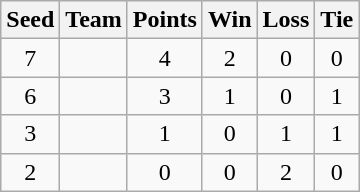<table class=wikitable style=text-align:center>
<tr>
<th>Seed</th>
<th>Team</th>
<th>Points</th>
<th>Win</th>
<th>Loss</th>
<th>Tie</th>
</tr>
<tr>
<td>7</td>
<td align=left></td>
<td>4</td>
<td>2</td>
<td>0</td>
<td>0</td>
</tr>
<tr>
<td>6</td>
<td align=left></td>
<td>3</td>
<td>1</td>
<td>0</td>
<td>1</td>
</tr>
<tr>
<td>3</td>
<td align=left></td>
<td>1</td>
<td>0</td>
<td>1</td>
<td>1</td>
</tr>
<tr>
<td>2</td>
<td align=left></td>
<td>0</td>
<td>0</td>
<td>2</td>
<td>0</td>
</tr>
</table>
